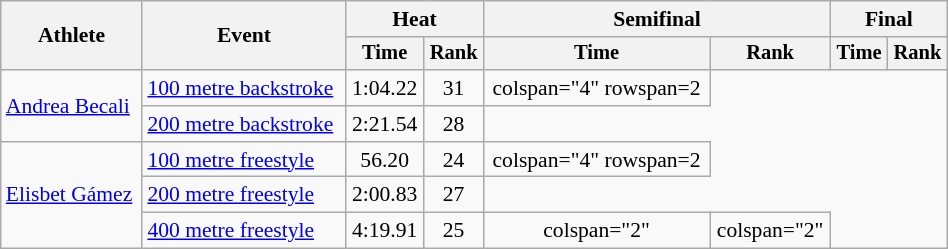<table class="wikitable" style="text-align:center; font-size:90%; width:50%;">
<tr>
<th rowspan="2">Athlete</th>
<th rowspan="2">Event</th>
<th colspan="2">Heat</th>
<th colspan="2">Semifinal</th>
<th colspan="2">Final</th>
</tr>
<tr style="font-size:95%">
<th>Time</th>
<th>Rank</th>
<th>Time</th>
<th>Rank</th>
<th>Time</th>
<th>Rank</th>
</tr>
<tr>
<td align=left rowspan=2><a href='#'>Andrea Becali</a></td>
<td align=left><a href='#'>100 metre backstroke</a></td>
<td>1:04.22</td>
<td>31</td>
<td>colspan="4" rowspan=2 </td>
</tr>
<tr>
<td align=left><a href='#'>200 metre backstroke</a></td>
<td>2:21.54</td>
<td>28</td>
</tr>
<tr>
<td align=left rowspan=3><a href='#'>Elisbet Gámez</a></td>
<td align=left><a href='#'>100 metre freestyle</a></td>
<td>56.20</td>
<td>24</td>
<td>colspan="4" rowspan=2 </td>
</tr>
<tr>
<td align=left><a href='#'>200 metre freestyle</a></td>
<td>2:00.83</td>
<td>27</td>
</tr>
<tr>
<td align=left><a href='#'>400 metre freestyle</a></td>
<td>4:19.91</td>
<td>25</td>
<td>colspan="2" </td>
<td>colspan="2" </td>
</tr>
</table>
